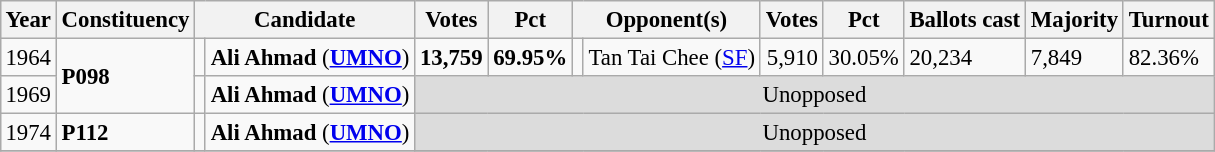<table class="wikitable" style="margin:0.5em ; font-size:95%">
<tr>
<th>Year</th>
<th>Constituency</th>
<th colspan=2>Candidate</th>
<th>Votes</th>
<th>Pct</th>
<th colspan=2>Opponent(s)</th>
<th>Votes</th>
<th>Pct</th>
<th>Ballots cast</th>
<th>Majority</th>
<th>Turnout</th>
</tr>
<tr>
<td>1964</td>
<td rowspan=2><strong>P098 </strong></td>
<td></td>
<td><strong>Ali Ahmad</strong> (<a href='#'><strong>UMNO</strong></a>)</td>
<td align=right><strong>13,759</strong></td>
<td><strong>69.95%</strong></td>
<td bgcolor=></td>
<td>Tan Tai Chee (<a href='#'>SF</a>)</td>
<td align=right>5,910</td>
<td>30.05%</td>
<td>20,234</td>
<td>7,849</td>
<td>82.36%</td>
</tr>
<tr>
<td>1969</td>
<td></td>
<td><strong>Ali Ahmad</strong> (<a href='#'><strong>UMNO</strong></a>)</td>
<td colspan="9" style="background:#dcdcdc; text-align:center;">Unopposed</td>
</tr>
<tr>
<td>1974</td>
<td><strong>P112 </strong></td>
<td></td>
<td><strong>Ali Ahmad</strong> (<a href='#'><strong>UMNO</strong></a>)</td>
<td colspan="9" style="background:#dcdcdc; text-align:center;">Unopposed</td>
</tr>
<tr>
</tr>
</table>
